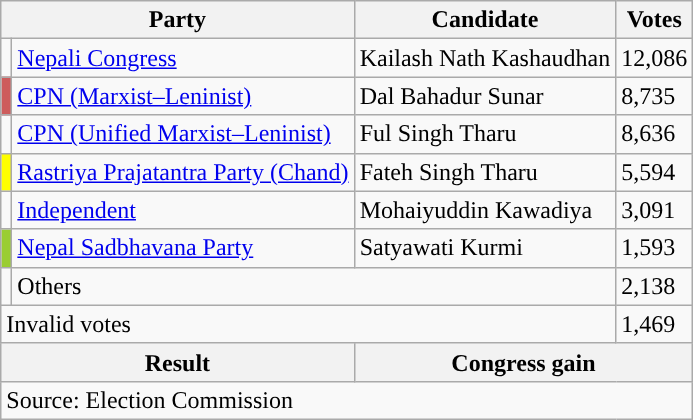<table class="wikitable">
<tr>
<th colspan="2">Party</th>
<th>Candidate</th>
<th>Votes</th>
</tr>
<tr>
<td style="background-color:"></td>
<td><a href='#'>Nepali Congress</a></td>
<td>Kailash Nath Kashaudhan</td>
<td>12,086</td>
</tr>
<tr>
<td style="background-color:indianred"></td>
<td><a href='#'>CPN (Marxist–Leninist)</a></td>
<td>Dal Bahadur Sunar</td>
<td>8,735</td>
</tr>
<tr>
<td style="background-color:"></td>
<td><a href='#'>CPN (Unified Marxist–Leninist)</a></td>
<td>Ful Singh Tharu</td>
<td>8,636</td>
</tr>
<tr>
<td style="background-color:yellow"></td>
<td><a href='#'>Rastriya Prajatantra Party (Chand)</a></td>
<td>Fateh Singh Tharu</td>
<td>5,594</td>
</tr>
<tr>
<td style="background-color:"></td>
<td><a href='#'>Independent</a></td>
<td>Mohaiyuddin Kawadiya</td>
<td>3,091</td>
</tr>
<tr>
<td style="background-color:yellowgreen"></td>
<td><a href='#'>Nepal Sadbhavana Party</a></td>
<td>Satyawati Kurmi</td>
<td>1,593</td>
</tr>
<tr>
<td></td>
<td colspan="2">Others</td>
<td>2,138</td>
</tr>
<tr>
<td colspan="3">Invalid votes</td>
<td>1,469</td>
</tr>
<tr>
<th colspan="2">Result</th>
<th colspan="2">Congress gain</th>
</tr>
<tr>
<td colspan="4">Source: Election Commission</td>
</tr>
</table>
